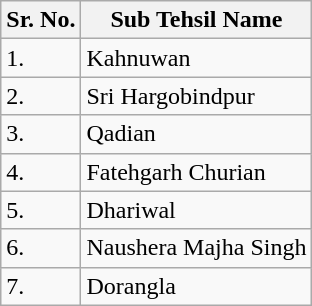<table class="wikitable sortable">
<tr>
<th bgcolor="#99ccff">Sr. No.</th>
<th bgcolor="#99ccff">Sub Tehsil Name</th>
</tr>
<tr>
<td>1.</td>
<td>Kahnuwan</td>
</tr>
<tr>
<td>2.</td>
<td>Sri Hargobindpur</td>
</tr>
<tr>
<td>3.</td>
<td>Qadian</td>
</tr>
<tr>
<td>4.</td>
<td>Fatehgarh Churian</td>
</tr>
<tr>
<td>5.</td>
<td>Dhariwal</td>
</tr>
<tr>
<td>6.</td>
<td>Naushera Majha Singh</td>
</tr>
<tr>
<td>7.</td>
<td>Dorangla</td>
</tr>
</table>
